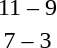<table style="text-align:center">
<tr>
<th width=200></th>
<th width=100></th>
<th width=200></th>
</tr>
<tr>
<td align=right><strong></strong></td>
<td>11 – 9</td>
<td align=left></td>
</tr>
<tr>
<td align=right><strong></strong></td>
<td>7 – 3</td>
<td align=left></td>
</tr>
</table>
